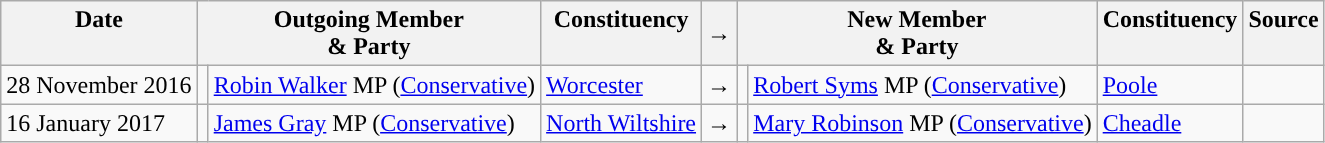<table class="wikitable">
<tr>
<th valign="top">Date</th>
<th colspan="2" valign="top">Outgoing Member<br>& Party</th>
<th valign="top">Constituency</th>
<th>→</th>
<th colspan="2" valign="top">New Member<br>& Party</th>
<th valign="top">Constituency</th>
<th valign="top">Source</th>
</tr>
<tr>
<td>28 November 2016</td>
<td style="color:inherit;background:"></td>
<td><a href='#'>Robin Walker</a> MP (<a href='#'>Conservative</a>)</td>
<td><a href='#'>Worcester</a></td>
<td>→</td>
<td style="color:inherit;background:"></td>
<td><a href='#'>Robert Syms</a> MP (<a href='#'>Conservative</a>)</td>
<td><a href='#'>Poole</a></td>
<td></td>
</tr>
<tr>
<td>16 January 2017</td>
<td style="color:inherit;background:"></td>
<td><a href='#'>James Gray</a> MP (<a href='#'>Conservative</a>)</td>
<td><a href='#'>North Wiltshire</a></td>
<td>→</td>
<td style="color:inherit;background:"></td>
<td><a href='#'>Mary Robinson</a> MP (<a href='#'>Conservative</a>)</td>
<td><a href='#'>Cheadle</a></td>
<td></td>
</tr>
</table>
